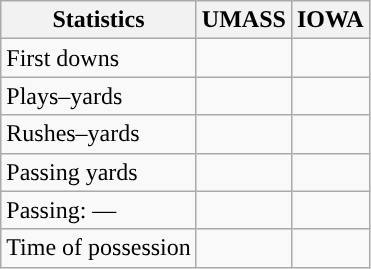<table class="wikitable" style="float:left">
<tr>
<th>Statistics</th>
<th>UMASS</th>
<th>IOWA</th>
</tr>
<tr>
<td>First downs</td>
<td></td>
<td></td>
</tr>
<tr>
<td>Plays–yards</td>
<td></td>
<td></td>
</tr>
<tr>
<td>Rushes–yards</td>
<td></td>
<td></td>
</tr>
<tr>
<td>Passing yards</td>
<td></td>
<td></td>
</tr>
<tr>
<td>Passing: ––</td>
<td></td>
<td></td>
</tr>
<tr>
<td>Time of possession</td>
<td></td>
<td></td>
</tr>
</table>
